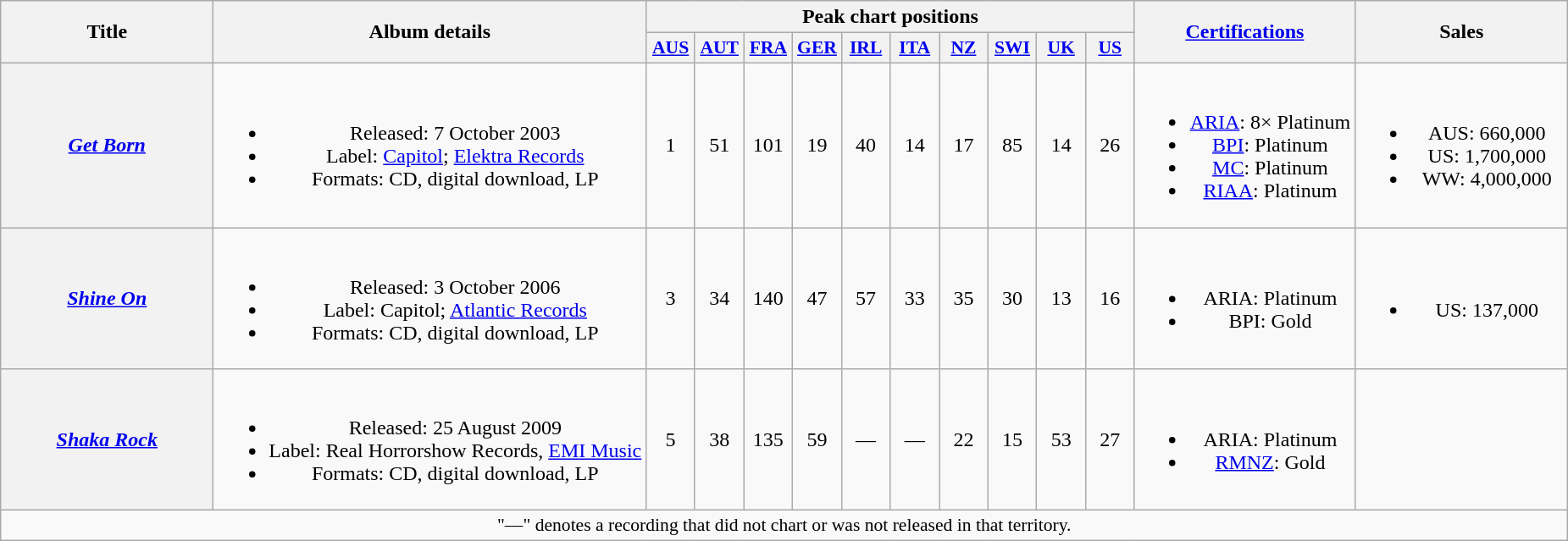<table class="wikitable plainrowheaders" style="text-align:center;">
<tr>
<th scope="col" rowspan="2" style="width:10em;">Title</th>
<th scope="col" rowspan="2">Album details</th>
<th scope="col" colspan="10">Peak chart positions</th>
<th scope="col" rowspan="2"><a href='#'>Certifications</a></th>
<th scope="col" rowspan="2" style="width:10em;">Sales</th>
</tr>
<tr>
<th scope="col" style="width:2.2em;font-size:90%;"><a href='#'>AUS</a><br></th>
<th scope="col" style="width:2.2em;font-size:90%;"><a href='#'>AUT</a><br></th>
<th scope="col" style="width:2.2em;font-size:90%;"><a href='#'>FRA</a><br></th>
<th scope="col" style="width:2.2em;font-size:90%;"><a href='#'>GER</a><br></th>
<th scope="col" style="width:2.2em;font-size:90%;"><a href='#'>IRL</a><br></th>
<th scope="col" style="width:2.2em;font-size:90%;"><a href='#'>ITA</a><br></th>
<th scope="col" style="width:2.2em;font-size:90%;"><a href='#'>NZ</a><br></th>
<th scope="col" style="width:2.2em;font-size:90%;"><a href='#'>SWI</a><br></th>
<th scope="col" style="width:2.2em;font-size:90%;"><a href='#'>UK</a><br></th>
<th scope="col" style="width:2.2em;font-size:90%;"><a href='#'>US</a><br></th>
</tr>
<tr>
<th scope="row"><em><a href='#'>Get Born</a></em></th>
<td><br><ul><li>Released: 7 October 2003</li><li>Label: <a href='#'>Capitol</a>; <a href='#'>Elektra Records</a></li><li>Formats: CD, digital download, LP</li></ul></td>
<td>1</td>
<td>51</td>
<td>101</td>
<td>19</td>
<td>40</td>
<td>14</td>
<td>17</td>
<td>85</td>
<td>14</td>
<td>26</td>
<td><br><ul><li><a href='#'>ARIA</a>: 8× Platinum</li><li><a href='#'>BPI</a>: Platinum</li><li><a href='#'>MC</a>: Platinum</li><li><a href='#'>RIAA</a>: Platinum</li></ul></td>
<td><br><ul><li>AUS: 660,000</li><li>US: 1,700,000</li><li>WW: 4,000,000</li></ul></td>
</tr>
<tr>
<th scope="row"><em><a href='#'>Shine On</a></em></th>
<td><br><ul><li>Released: 3 October 2006</li><li>Label: Capitol; <a href='#'>Atlantic Records</a></li><li>Formats: CD, digital download, LP</li></ul></td>
<td>3</td>
<td>34</td>
<td>140</td>
<td>47</td>
<td>57</td>
<td>33</td>
<td>35</td>
<td>30</td>
<td>13</td>
<td>16</td>
<td><br><ul><li>ARIA: Platinum</li><li>BPI: Gold</li></ul></td>
<td><br><ul><li>US: 137,000</li></ul></td>
</tr>
<tr>
<th scope="row"><em><a href='#'>Shaka Rock</a></em></th>
<td><br><ul><li>Released: 25 August 2009</li><li>Label: Real Horrorshow Records, <a href='#'>EMI Music</a></li><li>Formats: CD, digital download, LP</li></ul></td>
<td>5</td>
<td>38</td>
<td>135</td>
<td>59</td>
<td>—</td>
<td>—</td>
<td>22</td>
<td>15</td>
<td>53</td>
<td>27</td>
<td><br><ul><li>ARIA: Platinum</li><li><a href='#'>RMNZ</a>: Gold</li></ul></td>
<td></td>
</tr>
<tr>
<td colspan="14" style="font-size:90%">"—" denotes a recording that did not chart or was not released in that territory.</td>
</tr>
</table>
